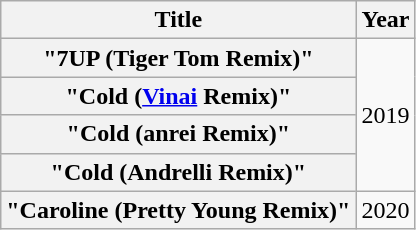<table class="wikitable plainrowheaders" style="text-align:center">
<tr>
<th scope="col">Title</th>
<th scope="col">Year</th>
</tr>
<tr>
<th scope="row">"7UP (Tiger Tom Remix)"</th>
<td rowspan="4">2019</td>
</tr>
<tr>
<th scope="row">"Cold (<a href='#'>Vinai</a> Remix)"</th>
</tr>
<tr>
<th scope="row">"Cold (anrei Remix)"</th>
</tr>
<tr>
<th scope="row">"Cold (Andrelli Remix)"</th>
</tr>
<tr>
<th scope="row">"Caroline (Pretty Young Remix)"</th>
<td>2020</td>
</tr>
</table>
